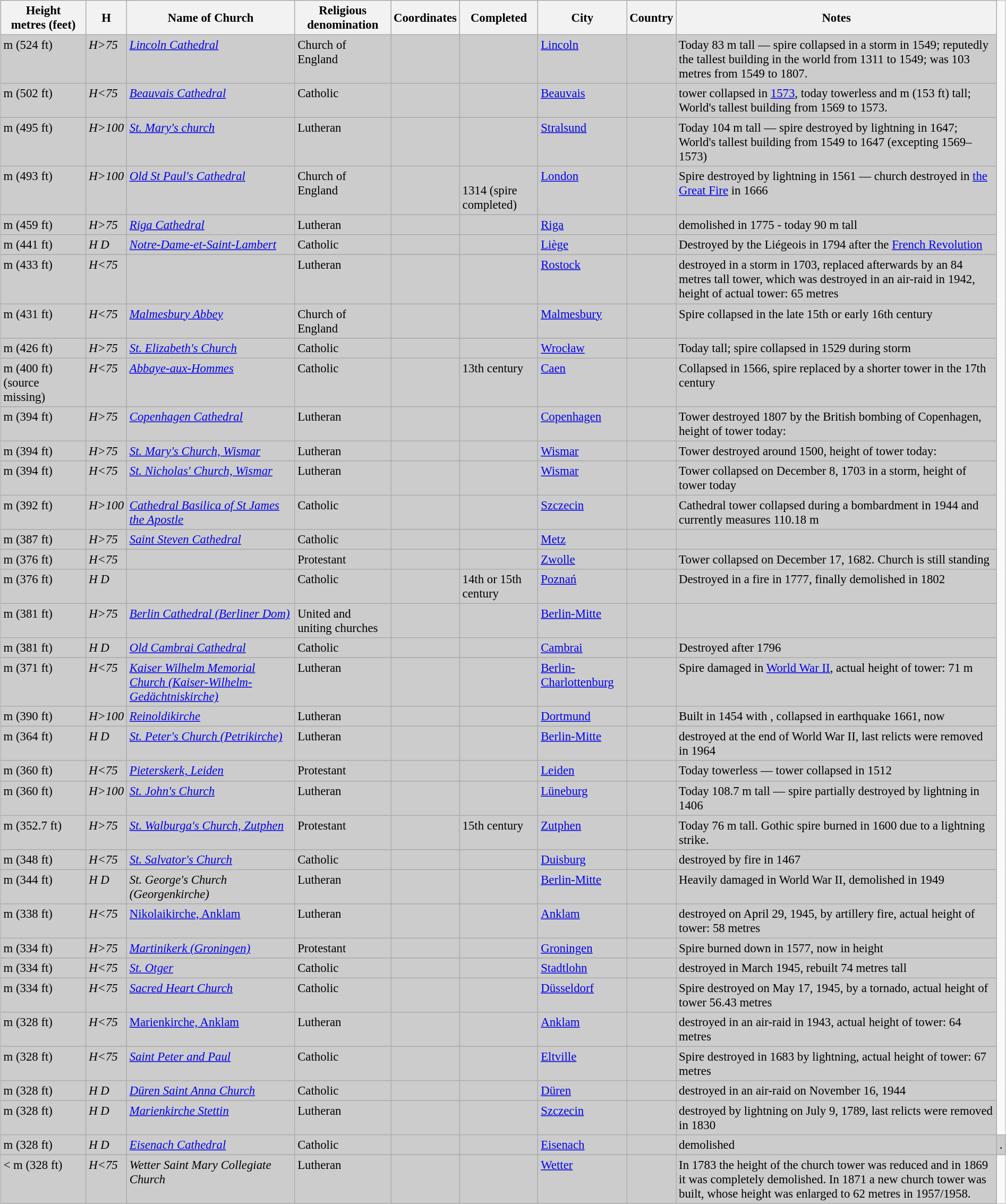<table class="wikitable sortable" style="font-size: 95%; margin:1px; border:1px solid #ccc;">
<tr>
<th width="100">Height<br>metres (feet)</th>
<th>H</th>
<th>Name of Church</th>
<th>Religious denomination</th>
<th>Coordinates</th>
<th>Completed</th>
<th>City</th>
<th>Country</th>
<th class="unsortable">Notes</th>
</tr>
<tr style="vertical-align:top; text-align:left; background:#CCCCCC">
<td> m (524 ft)</td>
<td><em>H>75</em></td>
<td><em><a href='#'>Lincoln Cathedral</a></em></td>
<td>Church of England</td>
<td></td>
<td></td>
<td><a href='#'>Lincoln</a></td>
<td></td>
<td>Today 83 m tall — spire collapsed in a storm in 1549; reputedly the tallest building in the world from 1311 to 1549; was 103 metres from 1549 to 1807.</td>
</tr>
<tr style="vertical-align:top; text-align:left; background:#CCCCCC">
<td> m (502 ft)</td>
<td><em>H<75</em></td>
<td><em><a href='#'>Beauvais Cathedral</a></em></td>
<td>Catholic</td>
<td></td>
<td></td>
<td><a href='#'>Beauvais</a></td>
<td></td>
<td>tower collapsed in <a href='#'>1573</a>, today towerless and  m (153 ft) tall; World's tallest building from 1569 to 1573.</td>
</tr>
<tr style="vertical-align:top; text-align:left; background:#CCCCCC">
<td> m (495 ft)</td>
<td><em>H>100</em></td>
<td><em><a href='#'>St. Mary's church</a></em></td>
<td>Lutheran</td>
<td></td>
<td></td>
<td><a href='#'>Stralsund</a></td>
<td></td>
<td>Today 104 m tall — spire destroyed by lightning in 1647; World's tallest building from 1549 to 1647 (excepting 1569–1573)</td>
</tr>
<tr style="vertical-align:top; text-align:left; background:#CCCCCC">
<td> m (493 ft)</td>
<td><em>H>100</em></td>
<td><em><a href='#'>Old St Paul's Cathedral</a></em></td>
<td>Church of England</td>
<td></td>
<td><br>1314 (spire completed)</td>
<td><a href='#'>London</a></td>
<td></td>
<td>Spire destroyed by lightning in 1561 — church destroyed in <a href='#'>the Great Fire</a> in 1666</td>
</tr>
<tr style="vertical-align:top; text-align:left; background:#CCCCCC">
<td> m (459 ft)</td>
<td><em>H>75</em></td>
<td><em><a href='#'>Riga Cathedral</a></em></td>
<td>Lutheran</td>
<td></td>
<td></td>
<td><a href='#'>Riga</a></td>
<td></td>
<td>demolished in 1775 - today 90 m tall</td>
</tr>
<tr style="vertical-align:top; text-align:left; background:#CCCCCC">
<td> m (441 ft)</td>
<td><em>H D</em></td>
<td><em><a href='#'>Notre-Dame-et-Saint-Lambert</a></em></td>
<td>Catholic</td>
<td></td>
<td></td>
<td><a href='#'>Liège</a></td>
<td></td>
<td>Destroyed by the Liégeois in 1794 after the <a href='#'>French Revolution</a></td>
</tr>
<tr style="vertical-align:top; text-align:left; background:#CCCCCC">
<td> m (433 ft)</td>
<td><em>H<75</em></td>
<td><em></em></td>
<td>Lutheran</td>
<td></td>
<td></td>
<td><a href='#'>Rostock</a></td>
<td></td>
<td>destroyed in a storm in 1703, replaced afterwards by an 84 metres tall tower, which was destroyed in an air-raid in 1942, height of actual tower: 65 metres</td>
</tr>
<tr style="vertical-align:top; text-align:left; background:#CCCCCC">
<td> m (431 ft)</td>
<td><em>H<75</em></td>
<td><em><a href='#'>Malmesbury Abbey</a></em></td>
<td>Church of England</td>
<td></td>
<td></td>
<td><a href='#'>Malmesbury</a></td>
<td></td>
<td>Spire collapsed in the late 15th or early 16th century</td>
</tr>
<tr style="vertical-align:top; text-align:left; background:#CCCCCC">
<td> m (426 ft)</td>
<td><em>H>75</em></td>
<td><em><a href='#'>St. Elizabeth's Church</a></em></td>
<td>Catholic</td>
<td></td>
<td></td>
<td><a href='#'>Wrocław</a></td>
<td></td>
<td>Today  tall; spire collapsed in 1529 during storm</td>
</tr>
<tr style="vertical-align:top; text-align:left; background:#CCCCCC">
<td> m (400 ft) (source missing)</td>
<td><em>H<75</em></td>
<td><em><a href='#'>Abbaye-aux-Hommes</a></em></td>
<td>Catholic</td>
<td></td>
<td> 13th century</td>
<td><a href='#'>Caen</a></td>
<td></td>
<td>Collapsed in 1566, spire replaced by a shorter tower in the 17th century</td>
</tr>
<tr style="vertical-align:top; text-align:left; background:#CCCCCC">
<td> m (394 ft)</td>
<td><em>H>75</em></td>
<td><em><a href='#'>Copenhagen Cathedral</a></em></td>
<td>Lutheran</td>
<td></td>
<td></td>
<td><a href='#'>Copenhagen</a></td>
<td></td>
<td>Tower destroyed 1807 by the British bombing of Copenhagen, height of tower today: </td>
</tr>
<tr style="vertical-align:top; text-align:left; background:#CCCCCC">
<td> m (394 ft)</td>
<td><em>H>75</em></td>
<td><em><a href='#'>St. Mary's Church, Wismar</a></em></td>
<td>Lutheran</td>
<td></td>
<td></td>
<td><a href='#'>Wismar</a></td>
<td></td>
<td>Tower destroyed around 1500, height of tower today: </td>
</tr>
<tr style="vertical-align:top; text-align:left; background:#CCCCCC">
<td> m (394 ft)</td>
<td><em>H<75</em></td>
<td><em><a href='#'>St. Nicholas' Church, Wismar</a></em></td>
<td>Lutheran</td>
<td></td>
<td></td>
<td><a href='#'>Wismar</a></td>
<td></td>
<td>Tower collapsed on December 8, 1703 in a storm, height of tower today </td>
</tr>
<tr style="vertical-align:top; text-align:left; background:#CCCCCC">
<td> m (392 ft)</td>
<td><em>H>100</em></td>
<td><a href='#'><em>Cathedral Basilica of St James the Apostle</em></a></td>
<td>Catholic</td>
<td></td>
<td></td>
<td><a href='#'>Szczecin</a></td>
<td></td>
<td>Cathedral tower collapsed during a bombardment in 1944 and currently measures 110.18 m</td>
</tr>
<tr style="vertical-align:top; text-align:left; background:#CCCCCC">
<td> m (387 ft)</td>
<td><em>H>75</em></td>
<td><a href='#'><em>Saint Steven Cathedral</em></a></td>
<td>Catholic</td>
<td></td>
<td></td>
<td><a href='#'>Metz</a></td>
<td></td>
<td> </td>
</tr>
<tr style="vertical-align:top; text-align:left; background:#CCCCCC">
<td> m (376 ft)</td>
<td><em>H<75</em></td>
<td><em></em></td>
<td>Protestant</td>
<td></td>
<td></td>
<td><a href='#'>Zwolle</a></td>
<td></td>
<td>Tower collapsed on December 17, 1682. Church is still standing </td>
</tr>
<tr style="vertical-align:top; text-align:left; background:#CCCCCC">
<td> m (376 ft)</td>
<td><em>H D</em></td>
<td><em></em></td>
<td>Catholic</td>
<td></td>
<td>14th or 15th century</td>
<td><a href='#'>Poznań</a></td>
<td></td>
<td>Destroyed in a fire in 1777, finally demolished in 1802</td>
</tr>
<tr style="vertical-align:top; text-align:left; background:#CCCCCC">
<td> m (381 ft)</td>
<td><em>H>75</em></td>
<td><em><a href='#'>Berlin Cathedral (Berliner Dom)</a></em></td>
<td>United and uniting churches</td>
<td></td>
<td></td>
<td><a href='#'>Berlin-Mitte</a></td>
<td></td>
<td> </td>
</tr>
<tr style="vertical-align:top; text-align:left; background:#CCCCCC">
<td> m (381 ft)</td>
<td><em>H D</em></td>
<td><em><a href='#'>Old Cambrai Cathedral</a></em></td>
<td>Catholic</td>
<td></td>
<td></td>
<td><a href='#'>Cambrai</a></td>
<td></td>
<td>Destroyed after 1796</td>
</tr>
<tr style="vertical-align:top; text-align:left; background:#CCCCCC">
<td> m (371 ft)</td>
<td><em>H<75</em></td>
<td><em><a href='#'>Kaiser Wilhelm Memorial Church (Kaiser-Wilhelm-Gedächtniskirche)</a></em></td>
<td>Lutheran</td>
<td></td>
<td></td>
<td><a href='#'>Berlin-Charlottenburg</a></td>
<td></td>
<td>Spire damaged in <a href='#'>World War II</a>, actual height of tower: 71 m</td>
</tr>
<tr style="vertical-align:top; text-align:left; background:#CCCCCC">
<td> m (390 ft)</td>
<td><em>H>100</em></td>
<td><em><a href='#'>Reinoldikirche</a></em></td>
<td>Lutheran</td>
<td></td>
<td></td>
<td><a href='#'>Dortmund</a></td>
<td></td>
<td>Built in 1454 with , collapsed in earthquake 1661, now </td>
</tr>
<tr style="vertical-align:top; text-align:left; background:#CCCCCC">
<td> m (364 ft)</td>
<td><em>H D</em></td>
<td><em><a href='#'>St. Peter's Church (Petrikirche)</a></em></td>
<td>Lutheran</td>
<td></td>
<td></td>
<td><a href='#'>Berlin-Mitte</a></td>
<td></td>
<td>destroyed at the end of World War II, last relicts were removed in 1964</td>
</tr>
<tr style="vertical-align:top; text-align:left; background:#CCCCCC">
<td> m (360 ft)</td>
<td><em>H<75</em></td>
<td><em><a href='#'>Pieterskerk, Leiden</a></em></td>
<td>Protestant</td>
<td></td>
<td></td>
<td><a href='#'>Leiden</a></td>
<td></td>
<td>Today towerless — tower collapsed in 1512</td>
</tr>
<tr style="vertical-align:top; text-align:left; background:#CCCCCC">
<td> m (360 ft)</td>
<td><em>H>100</em></td>
<td><em><a href='#'>St. John's Church</a></em></td>
<td>Lutheran</td>
<td></td>
<td></td>
<td><a href='#'>Lüneburg</a></td>
<td></td>
<td>Today 108.7 m tall — spire partially destroyed by lightning in 1406</td>
</tr>
<tr style="vertical-align:top; text-align:left; background:#CCCCCC">
<td> m (352.7 ft)</td>
<td><em>H>75</em></td>
<td><em><a href='#'>St. Walburga's Church, Zutphen</a></em></td>
<td>Protestant</td>
<td></td>
<td> 15th century</td>
<td><a href='#'>Zutphen</a></td>
<td></td>
<td>Today 76 m tall. Gothic spire burned in 1600 due to a lightning strike.</td>
</tr>
<tr style="vertical-align:top; text-align:left; background:#CCCCCC">
<td> m (348 ft)</td>
<td><em>H<75</em></td>
<td><em><a href='#'>St. Salvator's Church</a></em></td>
<td>Catholic</td>
<td></td>
<td></td>
<td><a href='#'>Duisburg</a></td>
<td></td>
<td>destroyed by fire in 1467</td>
</tr>
<tr style="vertical-align:top; text-align:left; background:#CCCCCC">
<td> m (344 ft)</td>
<td><em>H D</em></td>
<td><em>St. George's Church (Georgenkirche)</em></td>
<td>Lutheran</td>
<td></td>
<td></td>
<td><a href='#'>Berlin-Mitte</a></td>
<td></td>
<td>Heavily damaged in World War II, demolished in 1949</td>
</tr>
<tr style="vertical-align:top; text-align:left; background:#CCCCCC">
<td> m (338 ft)</td>
<td><em>H<75</em></td>
<td><a href='#'>Nikolaikirche, Anklam</a></td>
<td>Lutheran</td>
<td></td>
<td></td>
<td><a href='#'>Anklam</a></td>
<td></td>
<td>destroyed on April 29, 1945, by artillery fire, actual height of tower: 58 metres</td>
</tr>
<tr style="vertical-align:top; text-align:left; background:#CCCCCC">
<td> m (334 ft)</td>
<td><em>H>75</em></td>
<td><em><a href='#'>Martinikerk (Groningen)</a></em></td>
<td>Protestant</td>
<td></td>
<td></td>
<td><a href='#'>Groningen</a></td>
<td></td>
<td>Spire burned down in 1577, now  in height</td>
</tr>
<tr style="vertical-align:top; text-align:left; background:#CCCCCC">
<td> m (334 ft)</td>
<td><em>H<75</em></td>
<td><em><a href='#'>St. Otger</a></em></td>
<td>Catholic</td>
<td></td>
<td></td>
<td><a href='#'>Stadtlohn</a></td>
<td></td>
<td>destroyed in March 1945, rebuilt 74 metres tall</td>
</tr>
<tr style="vertical-align:top; text-align:left; background:#CCCCCC">
<td> m (334 ft)</td>
<td><em>H<75</em></td>
<td><em><a href='#'>Sacred Heart Church</a></em></td>
<td>Catholic</td>
<td></td>
<td></td>
<td><a href='#'>Düsseldorf</a></td>
<td></td>
<td>Spire destroyed on May 17, 1945, by a tornado, actual height of tower 56.43 metres</td>
</tr>
<tr style="vertical-align:top; text-align:left; background:#CCCCCC">
<td> m (328 ft)</td>
<td><em>H<75</em></td>
<td><a href='#'>Marienkirche, Anklam</a></td>
<td>Lutheran</td>
<td></td>
<td></td>
<td><a href='#'>Anklam</a></td>
<td></td>
<td>destroyed in an air-raid in 1943, actual height of tower: 64 metres</td>
</tr>
<tr style="vertical-align:top; text-align:left; background:#CCCCCC">
<td> m (328 ft)</td>
<td><em>H<75</em></td>
<td><em><a href='#'>Saint Peter and Paul</a></em></td>
<td>Catholic</td>
<td></td>
<td></td>
<td><a href='#'>Eltville</a></td>
<td></td>
<td>Spire destroyed in 1683 by lightning, actual height of tower: 67 metres</td>
</tr>
<tr style="vertical-align:top; text-align:left; background:#CCCCCC">
<td> m (328 ft)</td>
<td><em>H D</em></td>
<td><em><a href='#'>Düren Saint Anna Church</a></em> </td>
<td>Catholic</td>
<td></td>
<td></td>
<td><a href='#'>Düren</a></td>
<td></td>
<td>destroyed in an air-raid on November 16, 1944</td>
</tr>
<tr style="vertical-align:top; text-align:left; background:#CCCCCC">
<td> m (328 ft)</td>
<td><em>H D</em></td>
<td><em><a href='#'>Marienkirche Stettin</a></em></td>
<td>Lutheran</td>
<td></td>
<td></td>
<td><a href='#'>Szczecin</a></td>
<td></td>
<td>destroyed by lightning on July 9, 1789, last relicts were removed in 1830</td>
</tr>
<tr style="vertical-align:top; text-align:left; background:#CCCCCC">
<td> m (328 ft)</td>
<td><em>H D</em></td>
<td><em><a href='#'>Eisenach Cathedral</a></em></td>
<td>Catholic</td>
<td></td>
<td></td>
<td><a href='#'>Eisenach</a></td>
<td></td>
<td>demolished</td>
<td>.</td>
</tr>
<tr style="vertical-align:top; text-align:left; background:#CCCCCC">
<td><  m (328 ft)</td>
<td><em>H<75</em></td>
<td><em>Wetter Saint Mary Collegiate Church</em></td>
<td>Lutheran</td>
<td></td>
<td></td>
<td><a href='#'>Wetter</a></td>
<td></td>
<td>In 1783 the height of the church tower was reduced and in 1869 it was completely demolished. In 1871 a new church tower was built, whose height was enlarged to 62 metres in 1957/1958.</td>
</tr>
</table>
